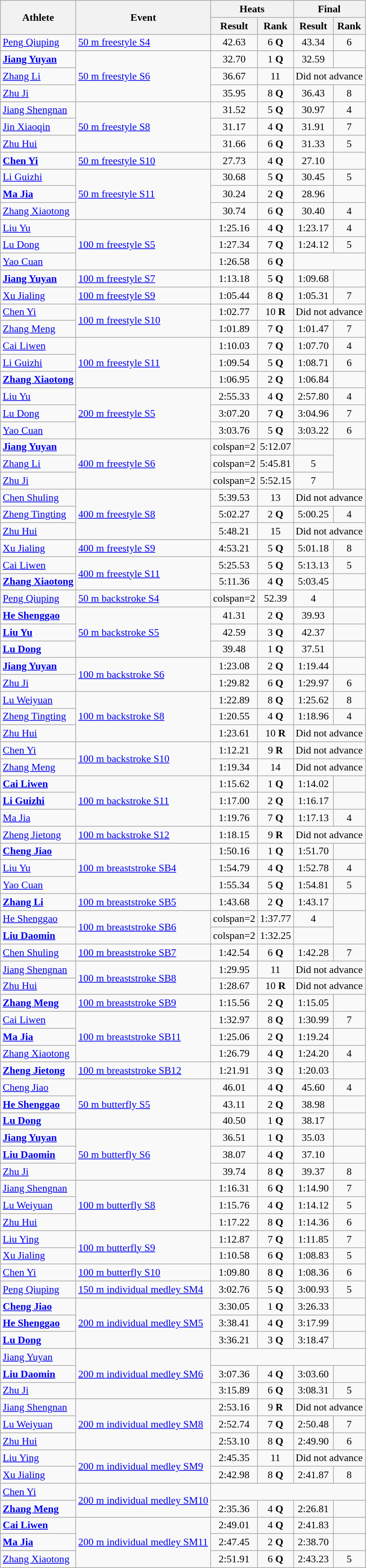<table class=wikitable style="font-size:90%">
<tr>
<th rowspan="2">Athlete</th>
<th rowspan="2">Event</th>
<th colspan="2">Heats</th>
<th colspan="2">Final</th>
</tr>
<tr>
<th>Result</th>
<th>Rank</th>
<th>Result</th>
<th>Rank</th>
</tr>
<tr align=center>
<td align=left><a href='#'>Peng Qiuping</a></td>
<td align=left><a href='#'>50 m freestyle S4</a></td>
<td>42.63</td>
<td>6 <strong>Q</strong></td>
<td>43.34</td>
<td>6</td>
</tr>
<tr align=center>
<td align=left><strong><a href='#'>Jiang Yuyan</a></strong></td>
<td align=left rowspan=3><a href='#'>50 m freestyle S6</a></td>
<td>32.70</td>
<td>1 <strong>Q</strong></td>
<td>32.59 <strong></strong></td>
<td></td>
</tr>
<tr align=center>
<td align=left><a href='#'>Zhang Li</a></td>
<td>36.67</td>
<td>11</td>
<td colspan=2>Did not advance</td>
</tr>
<tr align=center>
<td align=left><a href='#'>Zhu Ji</a></td>
<td>35.95</td>
<td>8 <strong>Q</strong></td>
<td>36.43</td>
<td>8</td>
</tr>
<tr align=center>
<td align=left><a href='#'>Jiang Shengnan</a></td>
<td align=left rowspan=3><a href='#'>50 m freestyle S8</a></td>
<td>31.52</td>
<td>5 <strong>Q</strong></td>
<td>30.97</td>
<td>4</td>
</tr>
<tr align=center>
<td align=left><a href='#'>Jin Xiaoqin</a></td>
<td>31.17</td>
<td>4 <strong>Q</strong></td>
<td>31.91</td>
<td>7</td>
</tr>
<tr align=center>
<td align=left><a href='#'>Zhu Hui</a></td>
<td>31.66</td>
<td>6 <strong>Q</strong></td>
<td>31.33</td>
<td>5</td>
</tr>
<tr align=center>
<td align=left><strong><a href='#'>Chen Yi</a></strong></td>
<td align=left><a href='#'>50 m freestyle S10</a></td>
<td>27.73</td>
<td>4 <strong>Q</strong></td>
<td>27.10 <strong></strong><br><strong></strong></td>
<td></td>
</tr>
<tr align=center>
<td align=left><a href='#'>Li Guizhi</a></td>
<td align=left rowspan=3><a href='#'>50 m freestyle S11</a></td>
<td>30.68</td>
<td>5 <strong>Q</strong></td>
<td>30.45</td>
<td>5</td>
</tr>
<tr align=center>
<td align=left><strong><a href='#'>Ma Jia</a></strong></td>
<td>30.24</td>
<td>2 <strong>Q</strong></td>
<td>28.96 <strong></strong><br><strong></strong></td>
<td></td>
</tr>
<tr align=center>
<td align=left><a href='#'>Zhang Xiaotong</a></td>
<td>30.74</td>
<td>6 <strong>Q</strong></td>
<td>30.40</td>
<td>4</td>
</tr>
<tr align=center>
<td align=left><a href='#'>Liu Yu</a></td>
<td align=left rowspan=3><a href='#'>100 m freestyle S5</a></td>
<td>1:25.16</td>
<td>4 <strong>Q</strong></td>
<td>1:23.17</td>
<td>4</td>
</tr>
<tr align=center>
<td align=left><a href='#'>Lu Dong</a></td>
<td>1:27.34</td>
<td>7 <strong>Q</strong></td>
<td>1:24.12</td>
<td>5</td>
</tr>
<tr align=center>
<td align=left><a href='#'>Yao Cuan</a></td>
<td>1:26.58</td>
<td>6 <strong>Q</strong></td>
<td colspan=2></td>
</tr>
<tr align=center>
<td align=left><strong><a href='#'>Jiang Yuyan</a></strong></td>
<td align=left><a href='#'>100 m freestyle S7</a></td>
<td>1:13.18</td>
<td>5 <strong>Q</strong></td>
<td>1:09.68 <strong></strong><br><strong></strong></td>
<td></td>
</tr>
<tr align=center>
<td align=left><a href='#'>Xu Jialing</a></td>
<td align=left><a href='#'>100 m freestyle S9</a></td>
<td>1:05.44</td>
<td>8 <strong>Q</strong></td>
<td>1:05.31</td>
<td>7</td>
</tr>
<tr align=center>
<td align=left><a href='#'>Chen Yi</a></td>
<td align=left rowspan=2><a href='#'>100 m freestyle S10</a></td>
<td>1:02.77</td>
<td>10 <strong>R</strong></td>
<td colspan=2>Did not advance</td>
</tr>
<tr align=center>
<td align=left><a href='#'>Zhang Meng</a></td>
<td>1:01.89</td>
<td>7 <strong>Q</strong></td>
<td>1:01.47</td>
<td>7</td>
</tr>
<tr align=center>
<td align=left><a href='#'>Cai Liwen</a></td>
<td align=left rowspan=3><a href='#'>100 m freestyle S11</a></td>
<td>1:10.03</td>
<td>7 <strong>Q</strong></td>
<td>1:07.70</td>
<td>4</td>
</tr>
<tr align=center>
<td align=left><a href='#'>Li Guizhi</a></td>
<td>1:09.54</td>
<td>5 <strong>Q</strong></td>
<td>1:08.71</td>
<td>6</td>
</tr>
<tr align=center>
<td align=left><strong><a href='#'>Zhang Xiaotong</a></strong></td>
<td>1:06.95</td>
<td>2 <strong>Q</strong></td>
<td>1:06.84</td>
<td></td>
</tr>
<tr align=center>
<td align=left><a href='#'>Liu Yu</a></td>
<td align=left rowspan=3><a href='#'>200 m freestyle S5</a></td>
<td>2:55.33</td>
<td>4 <strong>Q</strong></td>
<td>2:57.80</td>
<td>4</td>
</tr>
<tr align=center>
<td align=left><a href='#'>Lu Dong</a></td>
<td>3:07.20</td>
<td>7 <strong>Q</strong></td>
<td>3:04.96</td>
<td>7</td>
</tr>
<tr align=center>
<td align=left><a href='#'>Yao Cuan</a></td>
<td>3:03.76</td>
<td>5 <strong>Q</strong></td>
<td>3:03.22</td>
<td>6</td>
</tr>
<tr align=center>
<td align=left><strong><a href='#'>Jiang Yuyan</a></strong></td>
<td align=left rowspan=3><a href='#'>400 m freestyle S6</a></td>
<td>colspan=2 </td>
<td>5:12.07</td>
<td></td>
</tr>
<tr align=center>
<td align=left><a href='#'>Zhang Li</a></td>
<td>colspan=2 </td>
<td>5:45.81</td>
<td>5</td>
</tr>
<tr align=center>
<td align=left><a href='#'>Zhu Ji</a></td>
<td>colspan=2 </td>
<td>5:52.15</td>
<td>7</td>
</tr>
<tr align=center>
<td align=left><a href='#'>Chen Shuling</a></td>
<td align=left rowspan=3><a href='#'>400 m freestyle S8</a></td>
<td>5:39.53</td>
<td>13</td>
<td colspan=2>Did not advance</td>
</tr>
<tr align=center>
<td align=left><a href='#'>Zheng Tingting</a></td>
<td>5:02.27</td>
<td>2 <strong>Q</strong></td>
<td>5:00.25 <strong></strong></td>
<td>4</td>
</tr>
<tr align=center>
<td align=left><a href='#'>Zhu Hui</a></td>
<td>5:48.21</td>
<td>15</td>
<td colspan=2>Did not advance</td>
</tr>
<tr align=center>
<td align=left><a href='#'>Xu Jialing</a></td>
<td align=left><a href='#'>400 m freestyle S9</a></td>
<td>4:53.21</td>
<td>5 <strong>Q</strong></td>
<td>5:01.18</td>
<td>8</td>
</tr>
<tr align=center>
<td align=left><a href='#'>Cai Liwen</a></td>
<td align=left rowspan=2><a href='#'>400 m freestyle S11</a></td>
<td>5:25.53</td>
<td>5 <strong>Q</strong></td>
<td>5:13.13</td>
<td>5</td>
</tr>
<tr align=center>
<td align=left><strong><a href='#'>Zhang Xiaotong</a></strong></td>
<td>5:11.36</td>
<td>4 <strong>Q</strong></td>
<td>5:03.45 <strong></strong></td>
<td></td>
</tr>
<tr align=center>
<td align=left><a href='#'>Peng Qiuping</a></td>
<td align=left><a href='#'>50 m backstroke S4</a></td>
<td>colspan=2 </td>
<td>52.39</td>
<td>4</td>
</tr>
<tr align=center>
<td align=left><strong><a href='#'>He Shenggao</a></strong></td>
<td align=left rowspan=3><a href='#'>50 m backstroke S5</a></td>
<td>41.31</td>
<td>2 <strong>Q</strong></td>
<td>39.93</td>
<td></td>
</tr>
<tr align=center>
<td align=left><strong><a href='#'>Liu Yu</a></strong></td>
<td>42.59</td>
<td>3 <strong>Q</strong></td>
<td>42.37</td>
<td></td>
</tr>
<tr align=center>
<td align=left><strong><a href='#'>Lu Dong</a></strong></td>
<td>39.48</td>
<td>1 <strong>Q</strong></td>
<td>37.51</td>
<td></td>
</tr>
<tr align=center>
<td align=left><strong><a href='#'>Jiang Yuyan</a></strong></td>
<td align=left rowspan=2><a href='#'>100 m backstroke S6</a></td>
<td>1:23.08</td>
<td>2 <strong>Q</strong></td>
<td>1:19.44 <strong></strong><br><strong></strong></td>
<td></td>
</tr>
<tr align=center>
<td align=left><a href='#'>Zhu Ji</a></td>
<td>1:29.82</td>
<td>6 <strong>Q</strong></td>
<td>1:29.97</td>
<td>6</td>
</tr>
<tr align=center>
<td align=left><a href='#'>Lu Weiyuan</a></td>
<td align=left rowspan=3><a href='#'>100 m backstroke S8</a></td>
<td>1:22.89</td>
<td>8 <strong>Q</strong></td>
<td>1:25.62</td>
<td>8</td>
</tr>
<tr align=center>
<td align=left><a href='#'>Zheng Tingting</a></td>
<td>1:20.55</td>
<td>4 <strong>Q</strong></td>
<td>1:18.96 <strong></strong></td>
<td>4</td>
</tr>
<tr align=center>
<td align=left><a href='#'>Zhu Hui</a></td>
<td>1:23.61</td>
<td>10 <strong>R</strong></td>
<td colspan=2>Did not advance</td>
</tr>
<tr align=center>
<td align=left><a href='#'>Chen Yi</a></td>
<td align=left rowspan=2><a href='#'>100 m backstroke S10</a></td>
<td>1:12.21</td>
<td>9 <strong>R</strong></td>
<td colspan=2>Did not advance</td>
</tr>
<tr align=center>
<td align=left><a href='#'>Zhang Meng</a></td>
<td>1:19.34</td>
<td>14</td>
<td colspan=2>Did not advance</td>
</tr>
<tr align=center>
<td align=left><strong><a href='#'>Cai Liwen</a></strong></td>
<td align=left rowspan=3><a href='#'>100 m backstroke S11</a></td>
<td>1:15.62</td>
<td>1 <strong>Q</strong></td>
<td>1:14.02</td>
<td></td>
</tr>
<tr align=center>
<td align=left><strong><a href='#'>Li Guizhi</a></strong></td>
<td>1:17.00</td>
<td>2 <strong>Q</strong></td>
<td>1:16.17</td>
<td></td>
</tr>
<tr align=center>
<td align=left><a href='#'>Ma Jia</a></td>
<td>1:19.76</td>
<td>7 <strong>Q</strong></td>
<td>1:17.13</td>
<td>4</td>
</tr>
<tr align=center>
<td align=left><a href='#'>Zheng Jietong</a></td>
<td align=left><a href='#'>100 m backstroke S12</a></td>
<td>1:18.15</td>
<td>9 <strong>R</strong></td>
<td colspan=2>Did not advance</td>
</tr>
<tr align=center>
<td align=left><strong><a href='#'>Cheng Jiao</a></strong></td>
<td align=left rowspan=3><a href='#'>100 m breaststroke SB4</a></td>
<td>1:50.16</td>
<td>1 <strong>Q</strong></td>
<td>1:51.70</td>
<td></td>
</tr>
<tr align=center>
<td align=left><a href='#'>Liu Yu</a></td>
<td>1:54.79</td>
<td>4 <strong>Q</strong></td>
<td>1:52.78</td>
<td>4</td>
</tr>
<tr align=center>
<td align=left><a href='#'>Yao Cuan</a></td>
<td>1:55.34</td>
<td>5 <strong>Q</strong></td>
<td>1:54.81</td>
<td>5</td>
</tr>
<tr align=center>
<td align=left><strong><a href='#'>Zhang Li</a></strong></td>
<td align=left><a href='#'>100 m breaststroke SB5</a></td>
<td>1:43.68</td>
<td>2 <strong>Q</strong></td>
<td>1:43.17 <strong></strong></td>
<td></td>
</tr>
<tr align=center>
<td align=left><a href='#'>He Shenggao</a></td>
<td align=left rowspan=2><a href='#'>100 m breaststroke SB6</a></td>
<td>colspan=2 </td>
<td>1:37.77</td>
<td>4</td>
</tr>
<tr align=center>
<td align=left><strong><a href='#'>Liu Daomin</a></strong></td>
<td>colspan=2 </td>
<td>1:32.25</td>
<td></td>
</tr>
<tr align=center>
<td align=left><a href='#'>Chen Shuling</a></td>
<td align=left><a href='#'>100 m breaststroke SB7</a></td>
<td>1:42.54</td>
<td>6 <strong>Q</strong></td>
<td>1:42.28</td>
<td>7</td>
</tr>
<tr align=center>
<td align=left><a href='#'>Jiang Shengnan</a></td>
<td align=left rowspan=2><a href='#'>100 m breaststroke SB8</a></td>
<td>1:29.95</td>
<td>11</td>
<td colspan=2>Did not advance</td>
</tr>
<tr align=center>
<td align=left><a href='#'>Zhu Hui</a></td>
<td>1:28.67</td>
<td>10 <strong>R</strong></td>
<td colspan=2>Did not advance</td>
</tr>
<tr align=center>
<td align=left><strong><a href='#'>Zhang Meng</a></strong></td>
<td align=left><a href='#'>100 m breaststroke SB9</a></td>
<td>1:15.56</td>
<td>2 <strong>Q</strong></td>
<td>1:15.05 <strong></strong></td>
<td></td>
</tr>
<tr align=center>
<td align=left><a href='#'>Cai Liwen</a></td>
<td align=left rowspan=3><a href='#'>100 m breaststroke SB11</a></td>
<td>1:32.97</td>
<td>8 <strong>Q</strong></td>
<td>1:30.99</td>
<td>7</td>
</tr>
<tr align=center>
<td align=left><strong><a href='#'>Ma Jia</a></strong></td>
<td>1:25.06</td>
<td>2 <strong>Q</strong></td>
<td>1:19.24 <strong></strong></td>
<td></td>
</tr>
<tr align=center>
<td align=left><a href='#'>Zhang Xiaotong</a></td>
<td>1:26.79</td>
<td>4 <strong>Q</strong></td>
<td>1:24.20</td>
<td>4</td>
</tr>
<tr align=center>
<td align=left><strong><a href='#'>Zheng Jietong</a></strong></td>
<td align=left><a href='#'>100 m breaststroke SB12</a></td>
<td>1:21.91</td>
<td>3 <strong>Q</strong></td>
<td>1:20.03 <strong></strong></td>
<td></td>
</tr>
<tr align=center>
<td align=left><a href='#'>Cheng Jiao</a></td>
<td align=left rowspan=3><a href='#'>50 m butterfly S5</a></td>
<td>46.01</td>
<td>4 <strong>Q</strong></td>
<td>45.60</td>
<td>4</td>
</tr>
<tr align=center>
<td align=left><strong><a href='#'>He Shenggao</a></strong></td>
<td>43.11</td>
<td>2 <strong>Q</strong></td>
<td>38.98</td>
<td></td>
</tr>
<tr align=center>
<td align=left><strong><a href='#'>Lu Dong</a></strong></td>
<td>40.50</td>
<td>1 <strong>Q</strong></td>
<td>38.17 <strong></strong><br><strong></strong></td>
<td></td>
</tr>
<tr align=center>
<td align=left><strong><a href='#'>Jiang Yuyan</a></strong></td>
<td align=left rowspan=3><a href='#'>50 m butterfly S6</a></td>
<td>36.51</td>
<td>1 <strong>Q</strong></td>
<td>35.03</td>
<td></td>
</tr>
<tr align=center>
<td align=left><strong><a href='#'>Liu Daomin</a></strong></td>
<td>38.07</td>
<td>4 <strong>Q</strong></td>
<td>37.10</td>
<td></td>
</tr>
<tr align=center>
<td align=left><a href='#'>Zhu Ji</a></td>
<td>39.74</td>
<td>8 <strong>Q</strong></td>
<td>39.37</td>
<td>8</td>
</tr>
<tr align=center>
<td align=left><a href='#'>Jiang Shengnan</a></td>
<td align=left rowspan=3><a href='#'>100 m butterfly S8</a></td>
<td>1:16.31</td>
<td>6 <strong>Q</strong></td>
<td>1:14.90</td>
<td>7</td>
</tr>
<tr align=center>
<td align=left><a href='#'>Lu Weiyuan</a></td>
<td>1:15.76</td>
<td>4 <strong>Q</strong></td>
<td>1:14.12</td>
<td>5</td>
</tr>
<tr align=center>
<td align=left><a href='#'>Zhu Hui</a></td>
<td>1:17.22</td>
<td>8 <strong>Q</strong></td>
<td>1:14.36</td>
<td>6</td>
</tr>
<tr align=center>
<td align=left><a href='#'>Liu Ying</a></td>
<td align=left rowspan=2><a href='#'>100 m butterfly S9</a></td>
<td>1:12.87</td>
<td>7 <strong>Q</strong></td>
<td>1:11.85</td>
<td>7</td>
</tr>
<tr align=center>
<td align=left><a href='#'>Xu Jialing</a></td>
<td>1:10.58</td>
<td>6 <strong>Q</strong></td>
<td>1:08.83</td>
<td>5</td>
</tr>
<tr align=center>
<td align=left><a href='#'>Chen Yi</a></td>
<td align=left><a href='#'>100 m butterfly S10</a></td>
<td>1:09.80</td>
<td>8 <strong>Q</strong></td>
<td>1:08.36</td>
<td>6</td>
</tr>
<tr align=center>
<td align=left><a href='#'>Peng Qiuping</a></td>
<td align=left><a href='#'>150 m individual medley SM4</a></td>
<td>3:02.76</td>
<td>5 <strong>Q</strong></td>
<td>3:00.93</td>
<td>5</td>
</tr>
<tr align=center>
<td align=left><strong><a href='#'>Cheng Jiao</a></strong></td>
<td align=left rowspan=3><a href='#'>200 m individual medley SM5</a></td>
<td>3:30.05</td>
<td>1 <strong>Q</strong></td>
<td>3:26.33</td>
<td></td>
</tr>
<tr align=center>
<td align=left><strong><a href='#'>He Shenggao</a></strong></td>
<td>3:38.41</td>
<td>4 <strong>Q</strong></td>
<td>3:17.99</td>
<td></td>
</tr>
<tr align=center>
<td align=left><strong><a href='#'>Lu Dong</a></strong></td>
<td>3:36.21</td>
<td>3 <strong>Q</strong></td>
<td>3:18.47</td>
<td></td>
</tr>
<tr align=center>
<td align=left><a href='#'>Jiang Yuyan</a></td>
<td align=left rowspan=3><a href='#'>200 m individual medley SM6</a></td>
<td colspan=4></td>
</tr>
<tr align=center>
<td align=left><strong><a href='#'>Liu Daomin</a></strong></td>
<td>3:07.36</td>
<td>4 <strong>Q</strong></td>
<td>3:03.60</td>
<td></td>
</tr>
<tr align=center>
<td align=left><a href='#'>Zhu Ji</a></td>
<td>3:15.89</td>
<td>6 <strong>Q</strong></td>
<td>3:08.31</td>
<td>5</td>
</tr>
<tr align=center>
<td align=left><a href='#'>Jiang Shengnan</a></td>
<td align=left rowspan=3><a href='#'>200 m individual medley SM8</a></td>
<td>2:53.16</td>
<td>9 <strong>R</strong></td>
<td colspan=2>Did not advance</td>
</tr>
<tr align=center>
<td align=left><a href='#'>Lu Weiyuan</a></td>
<td>2:52.74</td>
<td>7 <strong>Q</strong></td>
<td>2:50.48</td>
<td>7</td>
</tr>
<tr align=center>
<td align=left><a href='#'>Zhu Hui</a></td>
<td>2:53.10</td>
<td>8 <strong>Q</strong></td>
<td>2:49.90</td>
<td>6</td>
</tr>
<tr align=center>
<td align=left><a href='#'>Liu Ying</a></td>
<td align=left rowspan=2><a href='#'>200 m individual medley SM9</a></td>
<td>2:45.35</td>
<td>11</td>
<td colspan=2>Did not advance</td>
</tr>
<tr align=center>
<td align=left><a href='#'>Xu Jialing</a></td>
<td>2:42.98</td>
<td>8 <strong>Q</strong></td>
<td>2:41.87</td>
<td>8</td>
</tr>
<tr align=center>
<td align=left><a href='#'>Chen Yi</a></td>
<td align=left rowspan=2><a href='#'>200 m individual medley SM10</a></td>
<td colspan=4></td>
</tr>
<tr align=center>
<td align=left><strong><a href='#'>Zhang Meng</a></strong></td>
<td>2:35.36</td>
<td>4 <strong>Q</strong></td>
<td>2:26.81 <strong></strong></td>
<td></td>
</tr>
<tr align=center>
<td align=left><strong><a href='#'>Cai Liwen</a></strong></td>
<td align=left rowspan=3><a href='#'>200 m individual medley SM11</a></td>
<td>2:49.01</td>
<td>4 <strong>Q</strong></td>
<td>2:41.83</td>
<td></td>
</tr>
<tr align=center>
<td align=left><strong><a href='#'>Ma Jia</a></strong></td>
<td>2:47.45</td>
<td>2 <strong>Q</strong></td>
<td>2:38.70 <strong></strong></td>
<td></td>
</tr>
<tr align=center>
<td align=left><a href='#'>Zhang Xiaotong</a></td>
<td>2:51.91</td>
<td>6 <strong>Q</strong></td>
<td>2:43.23</td>
<td>5</td>
</tr>
</table>
